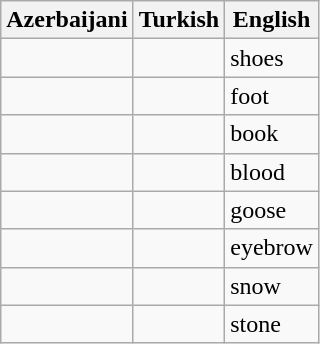<table class="wikitable">
<tr>
<th>Azerbaijani</th>
<th>Turkish</th>
<th>English</th>
</tr>
<tr>
<td></td>
<td></td>
<td>shoes</td>
</tr>
<tr>
<td></td>
<td></td>
<td>foot</td>
</tr>
<tr>
<td></td>
<td></td>
<td>book</td>
</tr>
<tr>
<td></td>
<td></td>
<td>blood</td>
</tr>
<tr>
<td></td>
<td></td>
<td>goose</td>
</tr>
<tr>
<td></td>
<td></td>
<td>eyebrow</td>
</tr>
<tr>
<td></td>
<td></td>
<td>snow</td>
</tr>
<tr>
<td></td>
<td></td>
<td>stone</td>
</tr>
</table>
